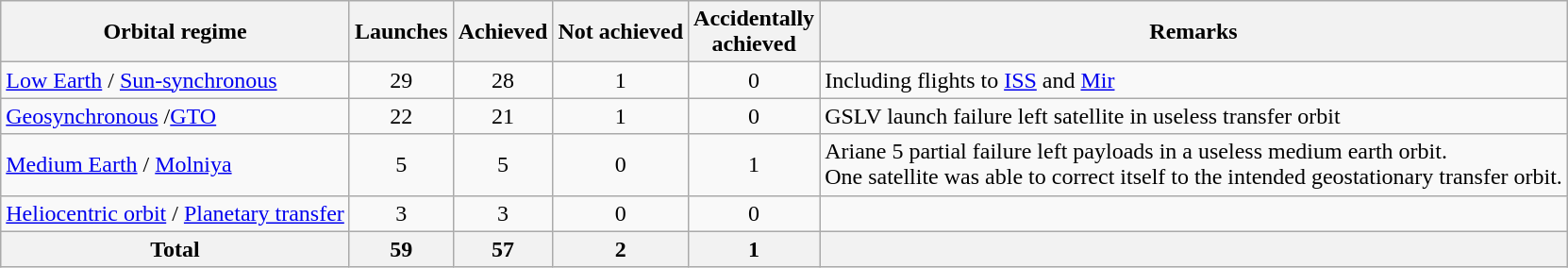<table class="wikitable sortable" style=text-align:center>
<tr>
<th>Orbital regime</th>
<th>Launches</th>
<th>Achieved</th>
<th>Not achieved</th>
<th>Accidentally <br> achieved</th>
<th>Remarks</th>
</tr>
<tr>
<td align=left><a href='#'>Low Earth</a> / <a href='#'>Sun-synchronous</a></td>
<td>29</td>
<td>28</td>
<td>1</td>
<td>0</td>
<td align=left>Including flights to <a href='#'>ISS</a> and <a href='#'>Mir</a></td>
</tr>
<tr>
<td align=left><a href='#'>Geosynchronous</a> /<a href='#'>GTO</a></td>
<td>22</td>
<td>21</td>
<td>1</td>
<td>0</td>
<td align=left>GSLV launch failure left satellite in useless transfer orbit</td>
</tr>
<tr>
<td align=left><a href='#'>Medium Earth</a> / <a href='#'>Molniya</a></td>
<td>5</td>
<td>5</td>
<td>0</td>
<td>1</td>
<td align=left>Ariane 5 partial failure left payloads in a useless medium earth orbit. <br>One satellite was able to correct itself to the intended geostationary transfer orbit.</td>
</tr>
<tr>
<td align=left><a href='#'>Heliocentric orbit</a> / <a href='#'>Planetary transfer</a></td>
<td>3</td>
<td>3</td>
<td>0</td>
<td>0</td>
<td></td>
</tr>
<tr class="sortbottom">
<th>Total</th>
<th>59</th>
<th>57</th>
<th>2</th>
<th>1</th>
<th></th>
</tr>
</table>
